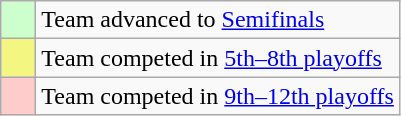<table class="wikitable">
<tr>
<td style="background: #ccffcc;">    </td>
<td>Team advanced to <a href='#'>Semifinals</a></td>
</tr>
<tr>
<td style="background: #F3F781;">    </td>
<td>Team competed in <a href='#'>5th–8th playoffs</a></td>
</tr>
<tr>
<td style="background: #ffcccc;">    </td>
<td>Team competed in <a href='#'>9th–12th playoffs</a></td>
</tr>
</table>
